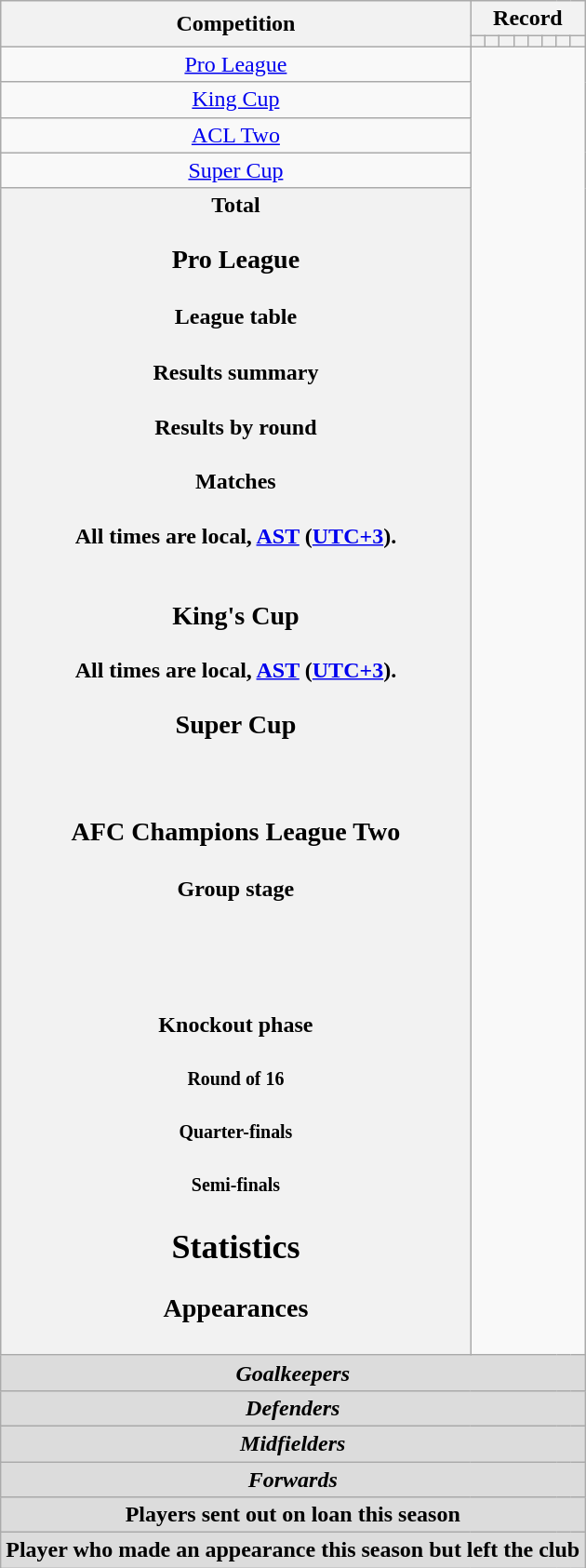<table class="wikitable" style="text-align: center">
<tr>
<th rowspan=2>Competition</th>
<th colspan=8>Record</th>
</tr>
<tr>
<th></th>
<th></th>
<th></th>
<th></th>
<th></th>
<th></th>
<th></th>
<th></th>
</tr>
<tr>
<td><a href='#'>Pro League</a><br></td>
</tr>
<tr>
<td><a href='#'>King Cup</a><br></td>
</tr>
<tr>
<td><a href='#'>ACL Two</a><br></td>
</tr>
<tr>
<td><a href='#'>Super Cup</a><br></td>
</tr>
<tr>
<th>Total<br>
<h3>Pro League</h3><h4>League table</h4><h4>Results summary</h4>
<h4>Results by round</h4><h4>Matches</h4>All times are local, <a href='#'>AST</a> (<a href='#'>UTC+3</a>).<br>


<br>
































<h3>King's Cup</h3>
All times are local, <a href='#'>AST</a> (<a href='#'>UTC+3</a>).<br>

<h3>Super Cup</h3><br><h3>AFC Champions League Two</h3><h4>Group stage</h4><br><br>




<h4>Knockout phase</h4><h5>Round of 16</h5>
<h5>Quarter-finals</h5>
<h5>Semi-finals</h5>
<h2>Statistics</h2><h3>Appearances</h3></th>
</tr>
<tr>
<th colspan=18 style=background:#dcdcdc; text-align:center><em>Goalkeepers</em><br>



</th>
</tr>
<tr>
<th colspan=18 style=background:#dcdcdc; text-align:center><em>Defenders</em><br>








</th>
</tr>
<tr>
<th colspan=18 style=background:#dcdcdc; text-align:center><em>Midfielders</em><br>










</th>
</tr>
<tr>
<th colspan=18 style=background:#dcdcdc; text-align:center><em>Forwards</em><br>


</th>
</tr>
<tr>
<th colspan=16 style=background:#dcdcdc; text-align:center>Players sent out on loan this season<br></th>
</tr>
<tr>
<th colspan=20 style=background:#dcdcdc; text-align:center>Player who made an appearance this season but left the club<br>
</th>
</tr>
</table>
